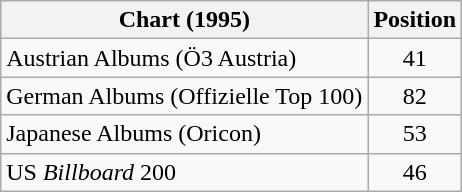<table class="wikitable sortable">
<tr>
<th>Chart (1995)</th>
<th>Position</th>
</tr>
<tr>
<td>Austrian Albums (Ö3 Austria)</td>
<td align="center">41</td>
</tr>
<tr>
<td>German Albums (Offizielle Top 100)</td>
<td align="center">82</td>
</tr>
<tr>
<td>Japanese Albums (Oricon)</td>
<td align="center">53</td>
</tr>
<tr>
<td>US <em>Billboard</em> 200</td>
<td align="center">46</td>
</tr>
</table>
